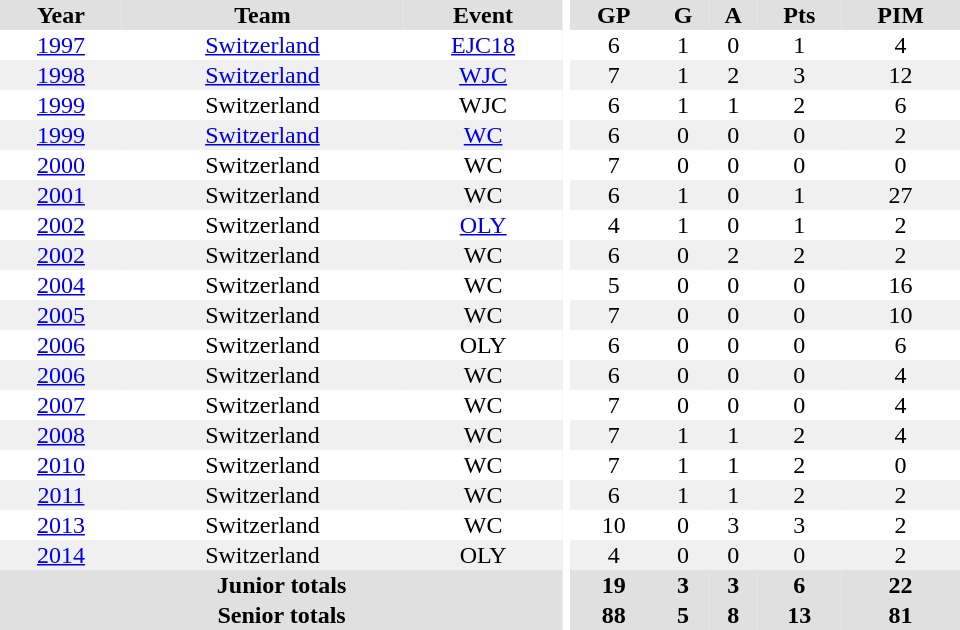<table border="0" cellpadding="1" cellspacing="0" ID="Table3" style="text-align:center; width:40em">
<tr bgcolor="#e0e0e0">
<th>Year</th>
<th>Team</th>
<th>Event</th>
<th rowspan="102" bgcolor="#ffffff"></th>
<th>GP</th>
<th>G</th>
<th>A</th>
<th>Pts</th>
<th>PIM</th>
</tr>
<tr>
<td><a href='#'>1997</a></td>
<td><a href='#'>Switzerland</a></td>
<td><a href='#'>EJC18</a></td>
<td>6</td>
<td>1</td>
<td>0</td>
<td>1</td>
<td>4</td>
</tr>
<tr bgcolor="#f0f0f0">
<td><a href='#'>1998</a></td>
<td><a href='#'>Switzerland</a></td>
<td><a href='#'>WJC</a></td>
<td>7</td>
<td>1</td>
<td>2</td>
<td>3</td>
<td>12</td>
</tr>
<tr>
<td><a href='#'>1999</a></td>
<td>Switzerland</td>
<td>WJC</td>
<td>6</td>
<td>1</td>
<td>1</td>
<td>2</td>
<td>6</td>
</tr>
<tr bgcolor="#f0f0f0">
<td><a href='#'>1999</a></td>
<td><a href='#'>Switzerland</a></td>
<td><a href='#'>WC</a></td>
<td>6</td>
<td>0</td>
<td>0</td>
<td>0</td>
<td>2</td>
</tr>
<tr>
<td><a href='#'>2000</a></td>
<td>Switzerland</td>
<td>WC</td>
<td>7</td>
<td>0</td>
<td>0</td>
<td>0</td>
<td>0</td>
</tr>
<tr bgcolor="#f0f0f0">
<td><a href='#'>2001</a></td>
<td>Switzerland</td>
<td>WC</td>
<td>6</td>
<td>1</td>
<td>0</td>
<td>1</td>
<td>27</td>
</tr>
<tr>
<td><a href='#'>2002</a></td>
<td>Switzerland</td>
<td><a href='#'>OLY</a></td>
<td>4</td>
<td>1</td>
<td>0</td>
<td>1</td>
<td>2</td>
</tr>
<tr bgcolor="#f0f0f0">
<td><a href='#'>2002</a></td>
<td>Switzerland</td>
<td>WC</td>
<td>6</td>
<td>0</td>
<td>2</td>
<td>2</td>
<td>2</td>
</tr>
<tr>
<td><a href='#'>2004</a></td>
<td>Switzerland</td>
<td>WC</td>
<td>5</td>
<td>0</td>
<td>0</td>
<td>0</td>
<td>16</td>
</tr>
<tr bgcolor="#f0f0f0">
<td><a href='#'>2005</a></td>
<td>Switzerland</td>
<td>WC</td>
<td>7</td>
<td>0</td>
<td>0</td>
<td>0</td>
<td>10</td>
</tr>
<tr>
<td><a href='#'>2006</a></td>
<td>Switzerland</td>
<td>OLY</td>
<td>6</td>
<td>0</td>
<td>0</td>
<td>0</td>
<td>6</td>
</tr>
<tr bgcolor="#f0f0f0">
<td><a href='#'>2006</a></td>
<td>Switzerland</td>
<td>WC</td>
<td>6</td>
<td>0</td>
<td>0</td>
<td>0</td>
<td>4</td>
</tr>
<tr>
<td><a href='#'>2007</a></td>
<td>Switzerland</td>
<td>WC</td>
<td>7</td>
<td>0</td>
<td>0</td>
<td>0</td>
<td>4</td>
</tr>
<tr bgcolor="#f0f0f0">
<td><a href='#'>2008</a></td>
<td>Switzerland</td>
<td>WC</td>
<td>7</td>
<td>1</td>
<td>1</td>
<td>2</td>
<td>4</td>
</tr>
<tr>
<td><a href='#'>2010</a></td>
<td>Switzerland</td>
<td>WC</td>
<td>7</td>
<td>1</td>
<td>1</td>
<td>2</td>
<td>0</td>
</tr>
<tr bgcolor="#f0f0f0">
<td><a href='#'>2011</a></td>
<td>Switzerland</td>
<td>WC</td>
<td>6</td>
<td>1</td>
<td>1</td>
<td>2</td>
<td>2</td>
</tr>
<tr>
<td><a href='#'>2013</a></td>
<td>Switzerland</td>
<td>WC</td>
<td>10</td>
<td>0</td>
<td>3</td>
<td>3</td>
<td>2</td>
</tr>
<tr bgcolor="#f0f0f0">
<td><a href='#'>2014</a></td>
<td>Switzerland</td>
<td>OLY</td>
<td>4</td>
<td>0</td>
<td>0</td>
<td>0</td>
<td>2</td>
</tr>
<tr bgcolor="#e0e0e0">
<th colspan="3">Junior totals</th>
<th>19</th>
<th>3</th>
<th>3</th>
<th>6</th>
<th>22</th>
</tr>
<tr bgcolor="#e0e0e0">
<th colspan="3">Senior totals</th>
<th>88</th>
<th>5</th>
<th>8</th>
<th>13</th>
<th>81</th>
</tr>
</table>
